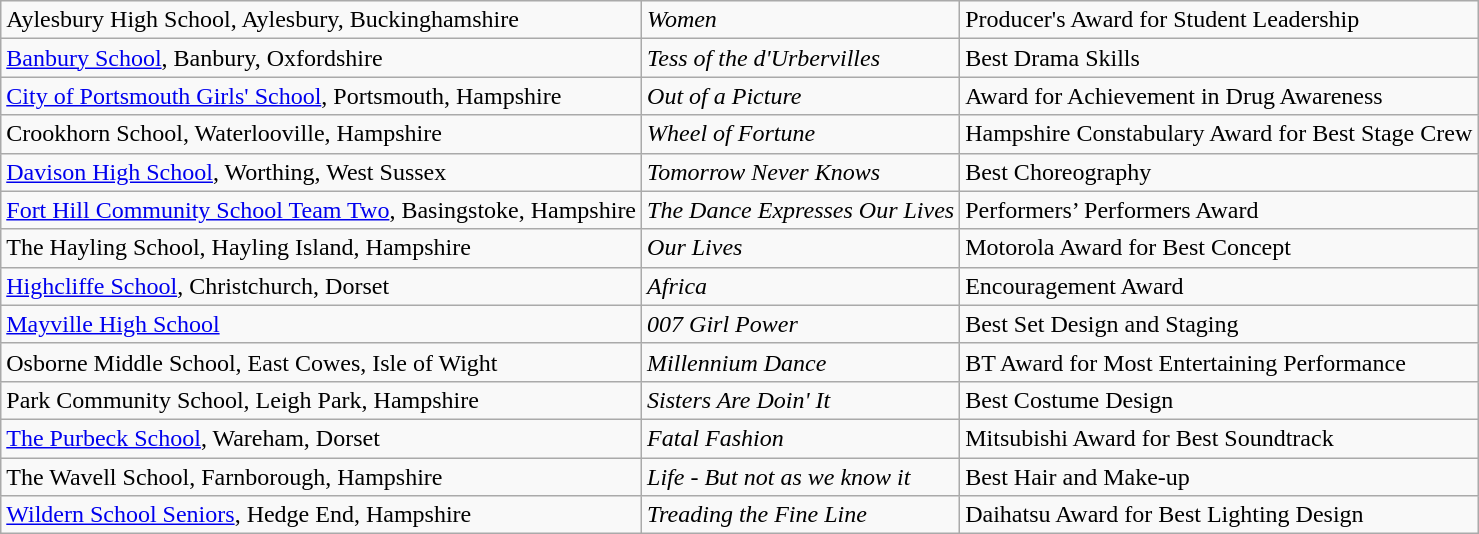<table class="wikitable">
<tr>
<td>Aylesbury High School, Aylesbury, Buckinghamshire</td>
<td><em>Women</em></td>
<td>Producer's Award for Student Leadership</td>
</tr>
<tr>
<td><a href='#'>Banbury School</a>, Banbury, Oxfordshire</td>
<td><em>Tess of the d'Urbervilles</em></td>
<td>Best Drama Skills</td>
</tr>
<tr>
<td><a href='#'>City of Portsmouth Girls' School</a>, Portsmouth, Hampshire</td>
<td><em>Out of a Picture</em></td>
<td>Award for Achievement in Drug Awareness</td>
</tr>
<tr>
<td>Crookhorn School, Waterlooville, Hampshire</td>
<td><em>Wheel of Fortune</em></td>
<td>Hampshire Constabulary Award for Best Stage Crew</td>
</tr>
<tr>
<td><a href='#'>Davison High School</a>, Worthing, West Sussex</td>
<td><em>Tomorrow Never Knows</em></td>
<td>Best Choreography</td>
</tr>
<tr>
<td><a href='#'>Fort Hill Community School Team Two</a>, Basingstoke, Hampshire</td>
<td><em> The Dance Expresses Our Lives</em></td>
<td>Performers’ Performers Award</td>
</tr>
<tr>
<td>The Hayling School, Hayling Island, Hampshire</td>
<td><em>Our Lives</em></td>
<td>Motorola Award for Best Concept</td>
</tr>
<tr>
<td><a href='#'>Highcliffe School</a>, Christchurch, Dorset</td>
<td><em>Africa</em></td>
<td>Encouragement Award</td>
</tr>
<tr>
<td><a href='#'>Mayville High School</a></td>
<td><em>007 Girl Power</em></td>
<td>Best Set Design and Staging</td>
</tr>
<tr>
<td>Osborne Middle School, East Cowes, Isle of Wight</td>
<td><em>Millennium Dance</em></td>
<td>BT Award for Most Entertaining Performance</td>
</tr>
<tr>
<td>Park Community School, Leigh Park, Hampshire</td>
<td><em>Sisters Are Doin' It</em></td>
<td>Best Costume Design</td>
</tr>
<tr>
<td><a href='#'>The Purbeck School</a>, Wareham, Dorset</td>
<td><em>Fatal Fashion</em></td>
<td>Mitsubishi Award for Best Soundtrack</td>
</tr>
<tr>
<td>The Wavell School, Farnborough, Hampshire</td>
<td><em>Life - But not as we know it</em></td>
<td>Best Hair and Make-up</td>
</tr>
<tr>
<td><a href='#'>Wildern School Seniors</a>, Hedge End, Hampshire</td>
<td><em>Treading the Fine Line</em></td>
<td>Daihatsu Award for Best Lighting Design</td>
</tr>
</table>
